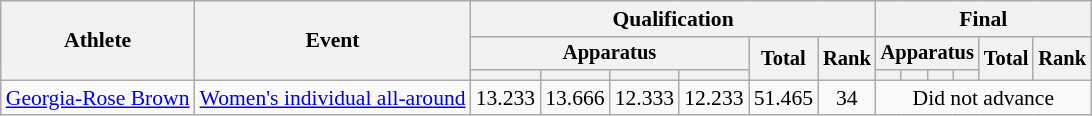<table class=wikitable style=font-size:90%>
<tr>
<th rowspan=3>Athlete</th>
<th rowspan=3>Event</th>
<th colspan=6>Qualification</th>
<th colspan=6>Final</th>
</tr>
<tr style=font-size:95%>
<th colspan=4>Apparatus</th>
<th rowspan=2>Total</th>
<th rowspan=2>Rank</th>
<th colspan=4>Apparatus</th>
<th rowspan=2>Total</th>
<th rowspan=2>Rank</th>
</tr>
<tr style=font-size:95%>
<th></th>
<th></th>
<th></th>
<th></th>
<th></th>
<th></th>
<th></th>
<th></th>
</tr>
<tr align=center>
<td align=left><a href='#'>Georgia-Rose Brown</a></td>
<td align=left><a href='#'>Women's individual all-around</a></td>
<td>13.233</td>
<td>13.666</td>
<td>12.333</td>
<td>12.233</td>
<td>51.465</td>
<td>34</td>
<td colspan=6>Did not advance</td>
</tr>
</table>
